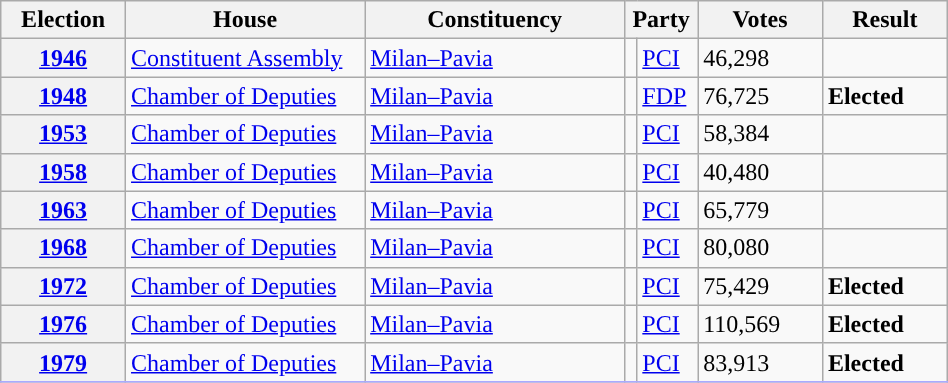<table class=wikitable style="width:50%; border:1px #AAAAFF solid">
<tr>
<th width=12%>Election</th>
<th width=23%>House</th>
<th width=25%>Constituency</th>
<th width=5% colspan="2">Party</th>
<th width=12%>Votes</th>
<th width=12%>Result</th>
</tr>
<tr>
<th><a href='#'>1946</a></th>
<td><a href='#'>Constituent Assembly</a></td>
<td><a href='#'>Milan–Pavia</a></td>
<td></td>
<td><a href='#'>PCI</a></td>
<td>46,298</td>
<td></td>
</tr>
<tr>
<th><a href='#'>1948</a></th>
<td><a href='#'>Chamber of Deputies</a></td>
<td><a href='#'>Milan–Pavia</a></td>
<td></td>
<td><a href='#'>FDP</a></td>
<td>76,725</td>
<td> <strong>Elected</strong></td>
</tr>
<tr>
<th><a href='#'>1953</a></th>
<td><a href='#'>Chamber of Deputies</a></td>
<td><a href='#'>Milan–Pavia</a></td>
<td></td>
<td><a href='#'>PCI</a></td>
<td>58,384</td>
<td></td>
</tr>
<tr>
<th><a href='#'>1958</a></th>
<td><a href='#'>Chamber of Deputies</a></td>
<td><a href='#'>Milan–Pavia</a></td>
<td></td>
<td><a href='#'>PCI</a></td>
<td>40,480</td>
<td></td>
</tr>
<tr>
<th><a href='#'>1963</a></th>
<td><a href='#'>Chamber of Deputies</a></td>
<td><a href='#'>Milan–Pavia</a></td>
<td></td>
<td><a href='#'>PCI</a></td>
<td>65,779</td>
<td></td>
</tr>
<tr>
<th><a href='#'>1968</a></th>
<td><a href='#'>Chamber of Deputies</a></td>
<td><a href='#'>Milan–Pavia</a></td>
<td></td>
<td><a href='#'>PCI</a></td>
<td>80,080</td>
<td></td>
</tr>
<tr>
<th><a href='#'>1972</a></th>
<td><a href='#'>Chamber of Deputies</a></td>
<td><a href='#'>Milan–Pavia</a></td>
<td></td>
<td><a href='#'>PCI</a></td>
<td>75,429</td>
<td> <strong>Elected</strong></td>
</tr>
<tr>
<th><a href='#'>1976</a></th>
<td><a href='#'>Chamber of Deputies</a></td>
<td><a href='#'>Milan–Pavia</a></td>
<td></td>
<td><a href='#'>PCI</a></td>
<td>110,569</td>
<td> <strong>Elected</strong></td>
</tr>
<tr>
<th><a href='#'>1979</a></th>
<td><a href='#'>Chamber of Deputies</a></td>
<td><a href='#'>Milan–Pavia</a></td>
<td></td>
<td><a href='#'>PCI</a></td>
<td>83,913</td>
<td> <strong>Elected</strong></td>
</tr>
<tr>
</tr>
</table>
